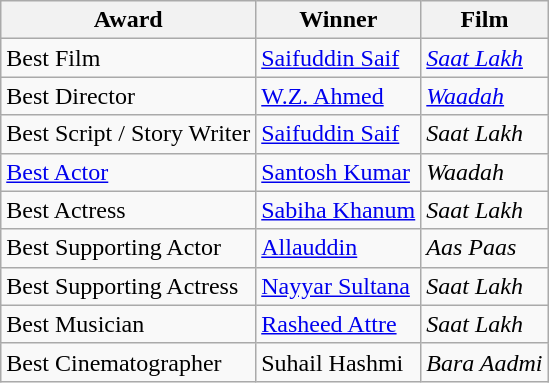<table class="wikitable">
<tr>
<th>Award</th>
<th>Winner</th>
<th>Film</th>
</tr>
<tr>
<td>Best Film</td>
<td><a href='#'>Saifuddin Saif</a></td>
<td><em><a href='#'>Saat Lakh</a></em></td>
</tr>
<tr>
<td>Best Director</td>
<td><a href='#'>W.Z. Ahmed</a></td>
<td><em><a href='#'>Waadah</a></em></td>
</tr>
<tr>
<td>Best Script / Story Writer</td>
<td><a href='#'>Saifuddin Saif</a></td>
<td><em>Saat Lakh</em></td>
</tr>
<tr>
<td><a href='#'>Best Actor</a></td>
<td><a href='#'>Santosh Kumar</a></td>
<td><em>Waadah</em></td>
</tr>
<tr>
<td>Best Actress</td>
<td><a href='#'>Sabiha Khanum</a></td>
<td><em>Saat Lakh</em></td>
</tr>
<tr>
<td>Best Supporting Actor</td>
<td><a href='#'>Allauddin</a></td>
<td><em>Aas Paas</em></td>
</tr>
<tr>
<td>Best Supporting Actress</td>
<td><a href='#'>Nayyar Sultana</a></td>
<td><em>Saat Lakh</em></td>
</tr>
<tr>
<td>Best Musician</td>
<td><a href='#'>Rasheed Attre</a></td>
<td><em>Saat Lakh</em></td>
</tr>
<tr>
<td>Best Cinematographer</td>
<td>Suhail Hashmi</td>
<td><em>Bara Aadmi</em></td>
</tr>
</table>
